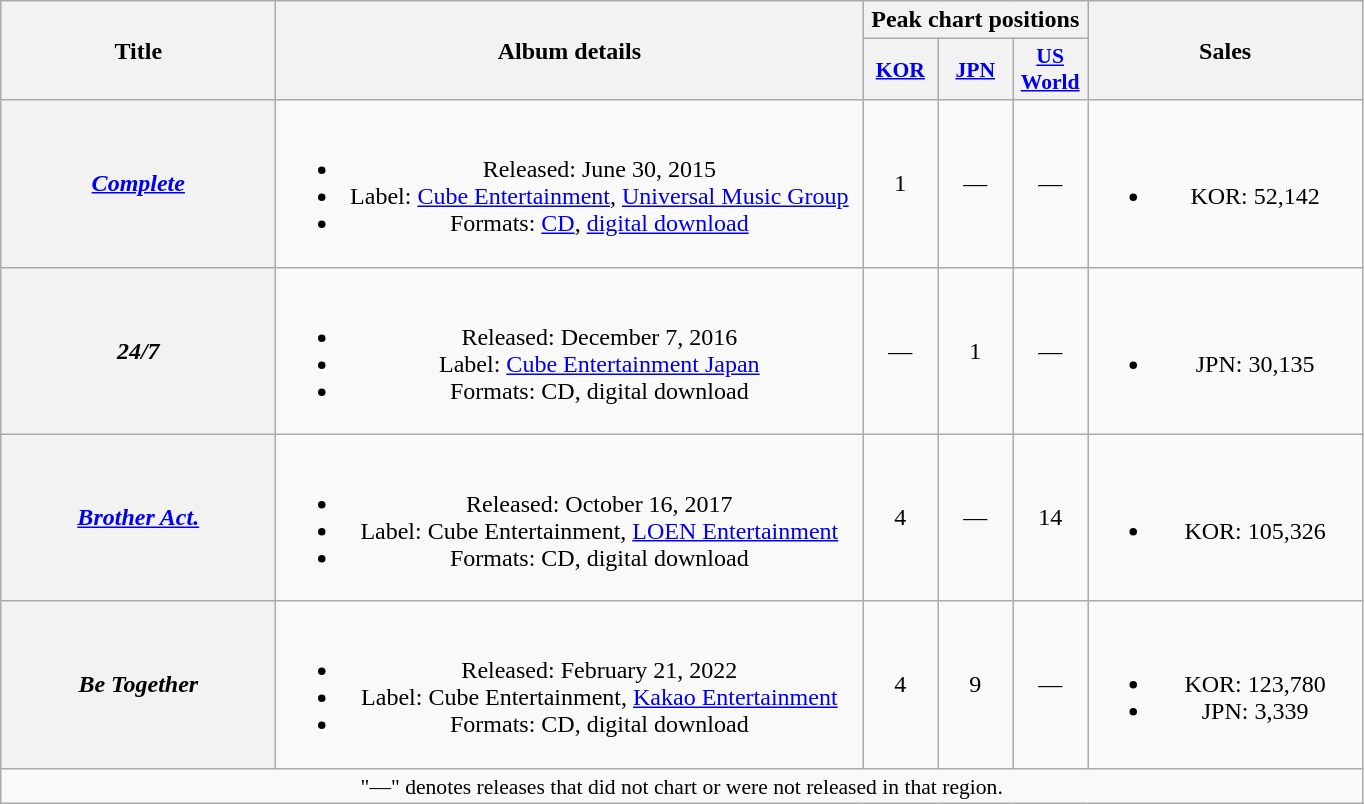<table class="wikitable plainrowheaders" style="text-align:center;">
<tr>
<th scope="col" rowspan="2" style="width:11em;">Title</th>
<th scope="col" rowspan="2" style="width:24em;">Album details</th>
<th scope="col" colspan="3">Peak chart positions</th>
<th scope="col" rowspan="2" style="width:11em;">Sales</th>
</tr>
<tr>
<th scope="col" style="width:3em;font-size:90%;"><a href='#'>KOR</a><br></th>
<th scope="col" style="width:3em;font-size:90%;"><a href='#'>JPN</a><br></th>
<th scope="col" style="width:3em;font-size:90%;"><a href='#'>US<br>World</a><br></th>
</tr>
<tr>
<th scope="row"><em><a href='#'>Complete</a></em></th>
<td><br><ul><li>Released: June 30, 2015 </li><li>Label: <a href='#'>Cube Entertainment</a>, <a href='#'>Universal Music Group</a></li><li>Formats: <a href='#'>CD</a>, <a href='#'>digital download</a></li></ul></td>
<td>1</td>
<td>—</td>
<td>—</td>
<td><br><ul><li>KOR: 52,142</li></ul></td>
</tr>
<tr>
<th scope="row"><em>24/7</em></th>
<td><br><ul><li>Released: December 7, 2016 </li><li>Label: <a href='#'>Cube Entertainment Japan</a></li><li>Formats: CD, digital download</li></ul></td>
<td>—</td>
<td>1</td>
<td>—</td>
<td><br><ul><li>JPN: 30,135</li></ul></td>
</tr>
<tr>
<th scope="row"><em><a href='#'>Brother Act.</a></em></th>
<td><br><ul><li>Released: October 16, 2017 </li><li>Label: Cube Entertainment, <a href='#'>LOEN Entertainment</a></li><li>Formats: CD, digital download</li></ul></td>
<td>4</td>
<td>—</td>
<td>14</td>
<td><br><ul><li>KOR: 105,326</li></ul></td>
</tr>
<tr>
<th scope="row"><em>Be Together</em></th>
<td><br><ul><li>Released: February 21, 2022 </li><li>Label: Cube Entertainment, <a href='#'>Kakao Entertainment</a></li><li>Formats: CD, digital download</li></ul></td>
<td>4</td>
<td>9</td>
<td>—</td>
<td><br><ul><li>KOR: 123,780</li><li>JPN: 3,339</li></ul></td>
</tr>
<tr>
<td colspan="6" style="font-size:90%">"—" denotes releases that did not chart or were not released in that region.</td>
</tr>
</table>
